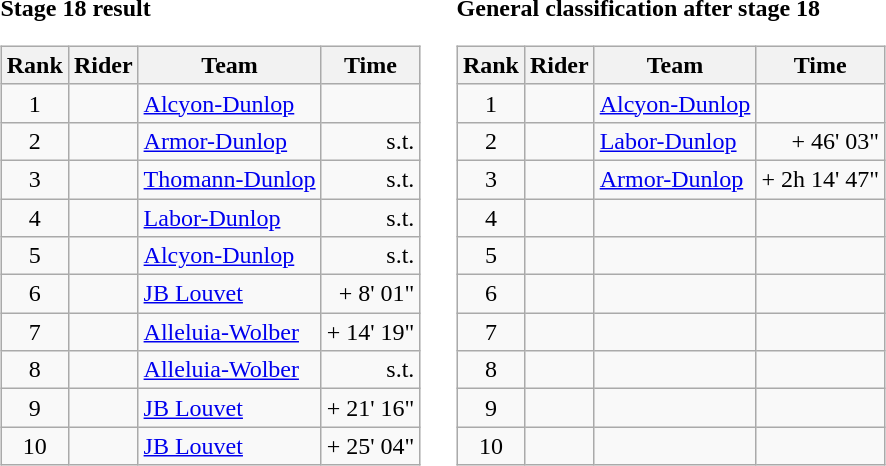<table>
<tr>
<td><strong>Stage 18 result</strong><br><table class="wikitable">
<tr>
<th scope="col">Rank</th>
<th scope="col">Rider</th>
<th scope="col">Team</th>
<th scope="col">Time</th>
</tr>
<tr>
<td style="text-align:center;">1</td>
<td></td>
<td><a href='#'>Alcyon-Dunlop</a></td>
<td style="text-align:right;"></td>
</tr>
<tr>
<td style="text-align:center;">2</td>
<td></td>
<td><a href='#'>Armor-Dunlop</a></td>
<td style="text-align:right;">s.t.</td>
</tr>
<tr>
<td style="text-align:center;">3</td>
<td></td>
<td><a href='#'>Thomann-Dunlop</a></td>
<td style="text-align:right;">s.t.</td>
</tr>
<tr>
<td style="text-align:center;">4</td>
<td></td>
<td><a href='#'>Labor-Dunlop</a></td>
<td style="text-align:right;">s.t.</td>
</tr>
<tr>
<td style="text-align:center;">5</td>
<td></td>
<td><a href='#'>Alcyon-Dunlop</a></td>
<td style="text-align:right;">s.t.</td>
</tr>
<tr>
<td style="text-align:center;">6</td>
<td></td>
<td><a href='#'>JB Louvet</a></td>
<td style="text-align:right;">+ 8' 01"</td>
</tr>
<tr>
<td style="text-align:center;">7</td>
<td></td>
<td><a href='#'>Alleluia-Wolber</a></td>
<td style="text-align:right;">+ 14' 19"</td>
</tr>
<tr>
<td style="text-align:center;">8</td>
<td></td>
<td><a href='#'>Alleluia-Wolber</a></td>
<td style="text-align:right;">s.t.</td>
</tr>
<tr>
<td style="text-align:center;">9</td>
<td></td>
<td><a href='#'>JB Louvet</a></td>
<td style="text-align:right;">+ 21' 16"</td>
</tr>
<tr>
<td style="text-align:center;">10</td>
<td></td>
<td><a href='#'>JB Louvet</a></td>
<td style="text-align:right;">+ 25' 04"</td>
</tr>
</table>
</td>
<td></td>
<td><strong>General classification after stage 18</strong><br><table class="wikitable">
<tr>
<th scope="col">Rank</th>
<th scope="col">Rider</th>
<th scope="col">Team</th>
<th scope="col">Time</th>
</tr>
<tr>
<td style="text-align:center;">1</td>
<td></td>
<td><a href='#'>Alcyon-Dunlop</a></td>
<td style="text-align:right;"></td>
</tr>
<tr>
<td style="text-align:center;">2</td>
<td></td>
<td><a href='#'>Labor-Dunlop</a></td>
<td style="text-align:right;">+ 46' 03"</td>
</tr>
<tr>
<td style="text-align:center;">3</td>
<td></td>
<td><a href='#'>Armor-Dunlop</a></td>
<td style="text-align:right;">+ 2h 14' 47"</td>
</tr>
<tr>
<td style="text-align:center;">4</td>
<td></td>
<td></td>
<td></td>
</tr>
<tr>
<td style="text-align:center;">5</td>
<td></td>
<td></td>
<td></td>
</tr>
<tr>
<td style="text-align:center;">6</td>
<td></td>
<td></td>
<td></td>
</tr>
<tr>
<td style="text-align:center;">7</td>
<td></td>
<td></td>
<td></td>
</tr>
<tr>
<td style="text-align:center;">8</td>
<td></td>
<td></td>
<td></td>
</tr>
<tr>
<td style="text-align:center;">9</td>
<td></td>
<td></td>
<td></td>
</tr>
<tr>
<td style="text-align:center;">10</td>
<td></td>
<td></td>
<td></td>
</tr>
</table>
</td>
</tr>
</table>
